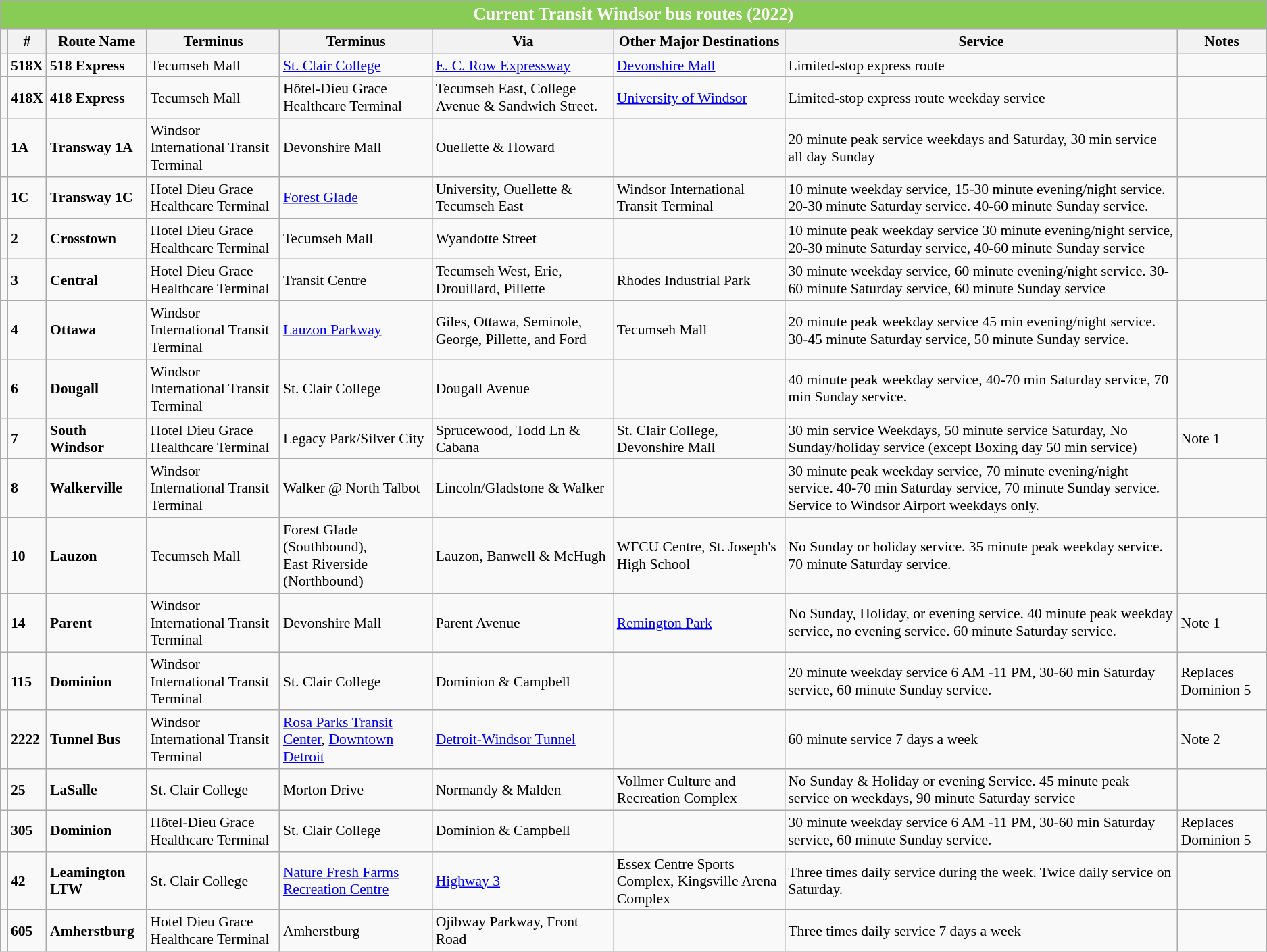<table class="wikitable" style="font-size:90%; border:1px;">
<tr>
<th colspan="9" style="background: #88CC55; font-size:120%; color:#FFFFFF;">Current Transit Windsor bus routes (2022)</th>
</tr>
<tr>
<th></th>
<th>#</th>
<th>Route Name</th>
<th>Terminus</th>
<th>Terminus</th>
<th>Via</th>
<th>Other Major Destinations</th>
<th>Service</th>
<th>Notes</th>
</tr>
<tr>
<td></td>
<td><strong>518X</strong></td>
<td><strong>518 Express</strong></td>
<td>Tecumseh Mall</td>
<td><a href='#'>St. Clair College</a></td>
<td><a href='#'>E. C. Row Expressway</a></td>
<td><a href='#'>Devonshire Mall</a></td>
<td>Limited-stop express route</td>
<td></td>
</tr>
<tr>
<td></td>
<td><strong>418X</strong></td>
<td><strong>418 Express</strong></td>
<td>Tecumseh Mall</td>
<td>Hôtel-Dieu Grace Healthcare Terminal</td>
<td>Tecumseh East, College Avenue & Sandwich Street.</td>
<td><a href='#'>University of Windsor</a></td>
<td>Limited-stop express route weekday service</td>
<td></td>
</tr>
<tr>
<td></td>
<td><strong>1A</strong></td>
<td><strong>Transway 1A</strong></td>
<td>Windsor International Transit Terminal</td>
<td>Devonshire Mall</td>
<td>Ouellette & Howard</td>
<td></td>
<td>20 minute peak service weekdays and Saturday, 30 min service all day Sunday</td>
<td></td>
</tr>
<tr>
<td></td>
<td><strong>1C</strong></td>
<td><strong>Transway 1C</strong></td>
<td>Hotel Dieu Grace Healthcare Terminal</td>
<td><a href='#'>Forest Glade</a></td>
<td>University, Ouellette & Tecumseh East</td>
<td>Windsor International Transit Terminal</td>
<td>10 minute weekday service, 15-30 minute evening/night service. 20-30 minute Saturday service. 40-60 minute Sunday service.</td>
<td></td>
</tr>
<tr>
<td></td>
<td><strong>2</strong></td>
<td><strong>Crosstown</strong></td>
<td>Hotel Dieu Grace Healthcare Terminal</td>
<td>Tecumseh Mall</td>
<td>Wyandotte Street</td>
<td></td>
<td>10 minute peak weekday service 30 minute evening/night service, 20-30 minute Saturday service, 40-60 minute Sunday service</td>
<td></td>
</tr>
<tr>
<td></td>
<td><strong>3</strong></td>
<td><strong>Central</strong></td>
<td>Hotel Dieu Grace Healthcare Terminal</td>
<td>Transit Centre</td>
<td>Tecumseh West, Erie, Drouillard, Pillette</td>
<td>Rhodes Industrial Park</td>
<td>30 minute weekday service, 60 minute evening/night service. 30-60 minute Saturday service, 60 minute Sunday service</td>
<td></td>
</tr>
<tr>
<td></td>
<td><strong>4</strong></td>
<td><strong>Ottawa</strong></td>
<td>Windsor International Transit Terminal</td>
<td><a href='#'>Lauzon Parkway</a></td>
<td>Giles, Ottawa, Seminole, George, Pillette, and Ford</td>
<td>Tecumseh Mall</td>
<td>20 minute peak weekday service 45 min evening/night service. 30-45 minute Saturday service, 50 minute Sunday service.</td>
<td></td>
</tr>
<tr>
<td></td>
<td><strong>6</strong></td>
<td><strong>Dougall</strong></td>
<td>Windsor International Transit Terminal</td>
<td>St. Clair College</td>
<td>Dougall Avenue</td>
<td></td>
<td>40 minute peak weekday service, 40-70 min Saturday service, 70 min Sunday service.</td>
<td></td>
</tr>
<tr>
<td></td>
<td><strong>7</strong></td>
<td><strong>South Windsor</strong></td>
<td>Hotel Dieu Grace Healthcare Terminal</td>
<td>Legacy Park/Silver City</td>
<td>Sprucewood, Todd Ln & Cabana</td>
<td>St. Clair College, Devonshire Mall</td>
<td>30 min service Weekdays, 50 minute service Saturday, No Sunday/holiday service (except Boxing day 50 min service)</td>
<td>Note 1</td>
</tr>
<tr>
<td></td>
<td><strong>8</strong></td>
<td><strong>Walkerville</strong></td>
<td>Windsor International Transit Terminal</td>
<td>Walker @ North Talbot</td>
<td>Lincoln/Gladstone & Walker</td>
<td></td>
<td>30 minute peak weekday service, 70 minute evening/night service. 40-70 min Saturday service, 70 minute Sunday service. Service to Windsor Airport weekdays only.</td>
<td></td>
</tr>
<tr>
<td></td>
<td><strong>10</strong></td>
<td><strong>Lauzon</strong></td>
<td>Tecumseh Mall</td>
<td>Forest Glade (Southbound),<br>East Riverside (Northbound)</td>
<td>Lauzon, Banwell & McHugh</td>
<td>WFCU Centre, St. Joseph's High School</td>
<td>No Sunday or holiday service. 35 minute peak weekday service. 70 minute Saturday service.</td>
<td></td>
</tr>
<tr>
<td></td>
<td><strong>14</strong></td>
<td><strong>Parent</strong></td>
<td>Windsor International Transit Terminal</td>
<td>Devonshire Mall</td>
<td>Parent Avenue</td>
<td><a href='#'>Remington Park</a></td>
<td>No Sunday, Holiday, or evening service. 40 minute peak weekday service, no evening service. 60 minute Saturday service.</td>
<td>Note 1</td>
</tr>
<tr>
<td></td>
<td><strong>115</strong></td>
<td><strong>Dominion</strong></td>
<td>Windsor International Transit Terminal</td>
<td>St. Clair College</td>
<td>Dominion & Campbell</td>
<td></td>
<td>20 minute weekday service 6 AM -11 PM, 30-60 min Saturday service, 60 minute Sunday service.</td>
<td>Replaces Dominion 5</td>
</tr>
<tr>
<td></td>
<td><strong>2222</strong></td>
<td><strong>Tunnel Bus</strong></td>
<td>Windsor International Transit Terminal</td>
<td><a href='#'>Rosa Parks Transit Center</a>, <a href='#'>Downtown</a> <a href='#'>Detroit</a></td>
<td><a href='#'>Detroit-Windsor Tunnel</a></td>
<td></td>
<td>60 minute service 7 days a week</td>
<td>Note 2</td>
</tr>
<tr>
<td></td>
<td><strong>25</strong></td>
<td><strong>LaSalle</strong></td>
<td>St. Clair College</td>
<td>Morton Drive</td>
<td>Normandy & Malden</td>
<td>Vollmer Culture and Recreation Complex</td>
<td>No Sunday & Holiday or evening Service. 45 minute peak service on weekdays, 90 minute Saturday service</td>
<td></td>
</tr>
<tr>
<td></td>
<td><strong>305</strong></td>
<td><strong>Dominion</strong></td>
<td>Hôtel-Dieu Grace Healthcare Terminal</td>
<td>St. Clair College</td>
<td>Dominion & Campbell</td>
<td></td>
<td>30 minute weekday service 6 AM -11 PM, 30-60 min Saturday service, 60 minute Sunday service.</td>
<td>Replaces Dominion 5</td>
</tr>
<tr>
<td></td>
<td><strong>42</strong></td>
<td><strong>Leamington</strong> <strong>LTW</strong></td>
<td>St. Clair College</td>
<td><a href='#'>Nature Fresh Farms Recreation Centre</a></td>
<td><a href='#'>Highway 3</a></td>
<td>Essex Centre Sports Complex, Kingsville Arena Complex</td>
<td>Three times daily service during the week. Twice daily service on Saturday.</td>
<td></td>
</tr>
<tr>
<td></td>
<td><strong>605</strong></td>
<td><strong>Amherstburg</strong></td>
<td>Hotel Dieu Grace Healthcare Terminal</td>
<td>Amherstburg</td>
<td>Ojibway Parkway, Front Road</td>
<td></td>
<td>Three times daily service 7 days a week</td>
<td></td>
</tr>
</table>
